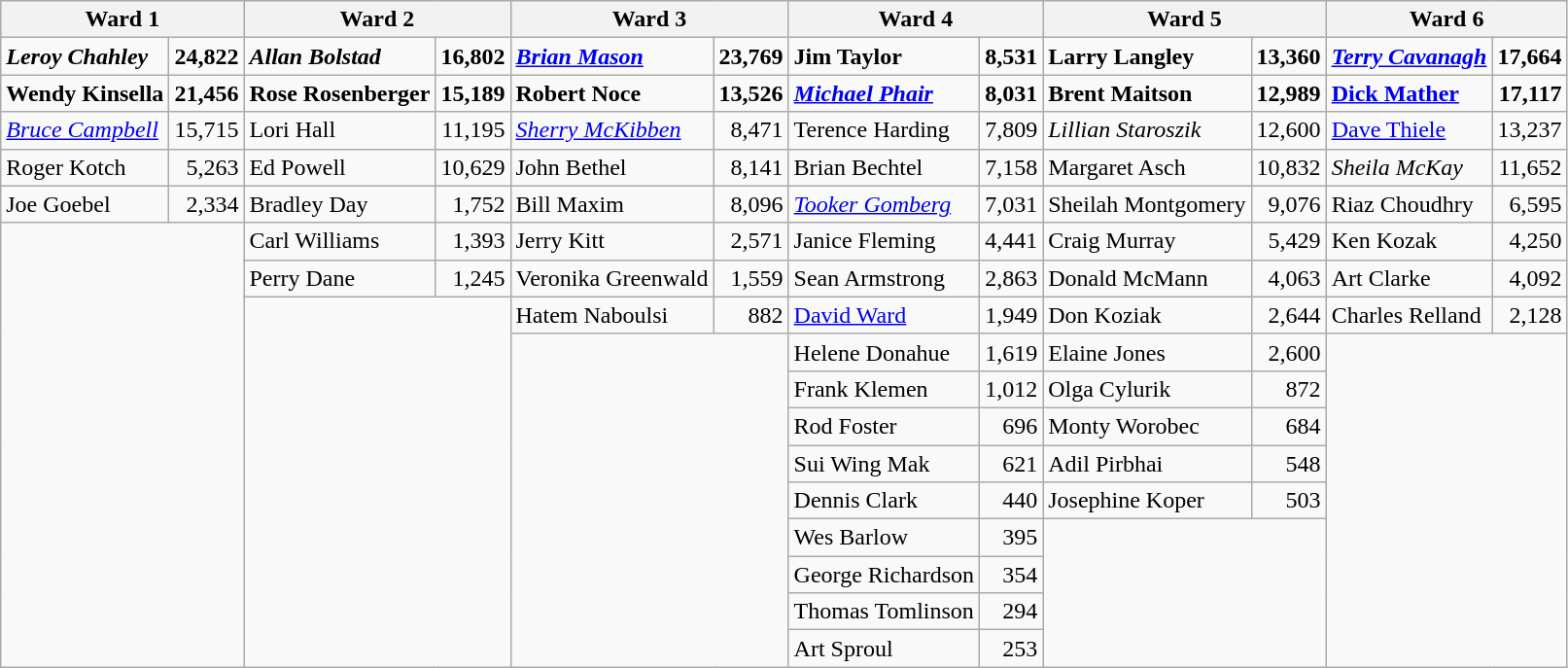<table class="wikitable">
<tr>
<th colspan="2"><strong>Ward 1</strong></th>
<th colspan="2"><strong>Ward 2</strong></th>
<th colspan="2"><strong>Ward 3</strong></th>
<th colspan="2"><strong>Ward 4</strong></th>
<th colspan="2"><strong>Ward 5</strong></th>
<th colspan="2"><strong>Ward 6</strong></th>
</tr>
<tr>
<td><strong><em>Leroy Chahley</em></strong></td>
<td align="right"><strong>24,822</strong></td>
<td><strong><em>Allan Bolstad</em></strong></td>
<td align="right"><strong>16,802</strong></td>
<td><strong><em><a href='#'>Brian Mason</a></em></strong></td>
<td align="right"><strong>23,769</strong></td>
<td><strong>Jim Taylor</strong></td>
<td align="right"><strong>8,531</strong></td>
<td><strong>Larry Langley</strong></td>
<td align="right"><strong>13,360</strong></td>
<td><strong><em><a href='#'>Terry Cavanagh</a></em></strong></td>
<td align="right"><strong>17,664</strong></td>
</tr>
<tr>
<td><strong>Wendy Kinsella</strong></td>
<td align="right"><strong>21,456</strong></td>
<td><strong>Rose Rosenberger</strong></td>
<td align="right"><strong>15,189</strong></td>
<td><strong>Robert Noce</strong></td>
<td align="right"><strong>13,526</strong></td>
<td><strong><em><a href='#'>Michael Phair</a></em></strong></td>
<td align="right"><strong>8,031</strong></td>
<td><strong>Brent Maitson</strong></td>
<td align="right"><strong>12,989</strong></td>
<td><strong><a href='#'>Dick Mather</a></strong></td>
<td align="right"><strong>17,117</strong></td>
</tr>
<tr>
<td><em><a href='#'>Bruce Campbell</a></em></td>
<td align="right">15,715</td>
<td>Lori Hall</td>
<td align="right">11,195</td>
<td><em><a href='#'>Sherry McKibben</a></em></td>
<td align="right">8,471</td>
<td>Terence Harding</td>
<td align="right">7,809</td>
<td><em>Lillian Staroszik</em></td>
<td align="right">12,600</td>
<td><a href='#'>Dave Thiele</a></td>
<td align="right">13,237</td>
</tr>
<tr>
<td>Roger Kotch</td>
<td align="right">5,263</td>
<td>Ed Powell</td>
<td align="right">10,629</td>
<td>John Bethel</td>
<td align="right">8,141</td>
<td>Brian Bechtel</td>
<td align="right">7,158</td>
<td>Margaret Asch</td>
<td align="right">10,832</td>
<td><em>Sheila McKay</em></td>
<td align="right">11,652</td>
</tr>
<tr>
<td>Joe Goebel</td>
<td align="right">2,334</td>
<td>Bradley Day</td>
<td align="right">1,752</td>
<td>Bill Maxim</td>
<td align="right">8,096</td>
<td><em><a href='#'>Tooker Gomberg</a></em></td>
<td align="right">7,031</td>
<td>Sheilah Montgomery</td>
<td align="right">9,076</td>
<td>Riaz Choudhry</td>
<td align="right">6,595</td>
</tr>
<tr>
<td colspan="2" rowspan="12"></td>
<td>Carl Williams</td>
<td align="right">1,393</td>
<td>Jerry Kitt</td>
<td align="right">2,571</td>
<td>Janice Fleming</td>
<td align="right">4,441</td>
<td>Craig Murray</td>
<td align="right">5,429</td>
<td>Ken Kozak</td>
<td align="right">4,250</td>
</tr>
<tr>
<td>Perry Dane</td>
<td align="right">1,245</td>
<td>Veronika Greenwald</td>
<td align="right">1,559</td>
<td>Sean Armstrong</td>
<td align="right">2,863</td>
<td>Donald McMann</td>
<td align="right">4,063</td>
<td>Art Clarke</td>
<td align="right">4,092</td>
</tr>
<tr>
<td colspan="2" rowspan="10"></td>
<td>Hatem Naboulsi</td>
<td align="right">882</td>
<td><a href='#'>David Ward</a></td>
<td align="right">1,949</td>
<td>Don Koziak</td>
<td align="right">2,644</td>
<td>Charles Relland</td>
<td align="right">2,128</td>
</tr>
<tr>
<td colspan="2" rowspan="9"></td>
<td>Helene Donahue</td>
<td align="right">1,619</td>
<td>Elaine Jones</td>
<td align="right">2,600</td>
<td colspan="2" rowspan="9"></td>
</tr>
<tr>
<td>Frank Klemen</td>
<td align="right">1,012</td>
<td>Olga Cylurik</td>
<td align="right">872</td>
</tr>
<tr>
<td>Rod Foster</td>
<td align="right">696</td>
<td>Monty Worobec</td>
<td align="right">684</td>
</tr>
<tr>
<td>Sui Wing Mak</td>
<td align="right">621</td>
<td>Adil Pirbhai</td>
<td align="right">548</td>
</tr>
<tr>
<td>Dennis Clark</td>
<td align="right">440</td>
<td>Josephine Koper</td>
<td align="right">503</td>
</tr>
<tr>
<td>Wes Barlow</td>
<td align="right">395</td>
<td colspan="2" rowspan="4"></td>
</tr>
<tr>
<td>George Richardson</td>
<td align="right">354</td>
</tr>
<tr>
<td>Thomas Tomlinson</td>
<td align="right">294</td>
</tr>
<tr>
<td>Art Sproul</td>
<td align="right">253</td>
</tr>
</table>
